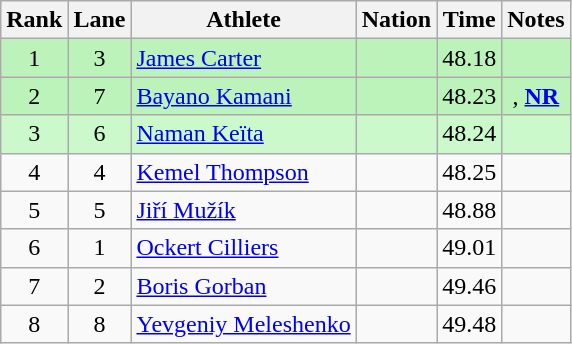<table class="wikitable sortable" style="text-align:center">
<tr>
<th>Rank</th>
<th>Lane</th>
<th>Athlete</th>
<th>Nation</th>
<th>Time</th>
<th>Notes</th>
</tr>
<tr bgcolor=bbf3bb>
<td>1</td>
<td>3</td>
<td align="left"><a href='#'>James Carter</a></td>
<td align="left"></td>
<td>48.18</td>
<td></td>
</tr>
<tr bgcolor=bbf3bb>
<td>2</td>
<td>7</td>
<td align="left"><a href='#'>Bayano Kamani</a></td>
<td align="left"></td>
<td>48.23</td>
<td>, <strong><a href='#'>NR</a></strong></td>
</tr>
<tr bgcolor=ccf9cc>
<td>3</td>
<td>6</td>
<td align="left"><a href='#'>Naman Keïta</a></td>
<td align="left"></td>
<td>48.24</td>
<td></td>
</tr>
<tr>
<td>4</td>
<td>4</td>
<td align="left"><a href='#'>Kemel Thompson</a></td>
<td align="left"></td>
<td>48.25</td>
<td></td>
</tr>
<tr>
<td>5</td>
<td>5</td>
<td align="left"><a href='#'>Jiří Mužík</a></td>
<td align="left"></td>
<td>48.88</td>
<td></td>
</tr>
<tr>
<td>6</td>
<td>1</td>
<td align="left"><a href='#'>Ockert Cilliers</a></td>
<td align="left"></td>
<td>49.01</td>
<td></td>
</tr>
<tr>
<td>7</td>
<td>2</td>
<td align="left"><a href='#'>Boris Gorban</a></td>
<td align="left"></td>
<td>49.46</td>
<td></td>
</tr>
<tr>
<td>8</td>
<td>8</td>
<td align="left"><a href='#'>Yevgeniy Meleshenko</a></td>
<td align="left"></td>
<td>49.48</td>
<td></td>
</tr>
</table>
